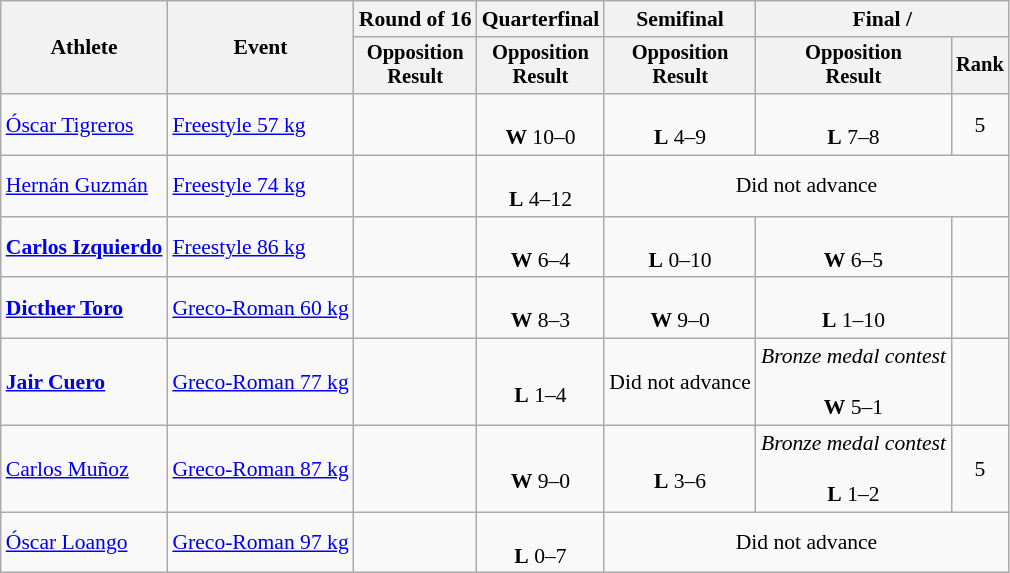<table class=wikitable style=font-size:90%;text-align:center>
<tr>
<th rowspan=2>Athlete</th>
<th rowspan=2>Event</th>
<th>Round of 16</th>
<th>Quarterfinal</th>
<th>Semifinal</th>
<th colspan=2>Final / </th>
</tr>
<tr style=font-size:95%>
<th>Opposition<br>Result</th>
<th>Opposition<br>Result</th>
<th>Opposition<br>Result</th>
<th>Opposition<br>Result</th>
<th>Rank</th>
</tr>
<tr>
<td align=left><a href='#'>Óscar Tigreros</a></td>
<td align=left><a href='#'>Freestyle 57 kg</a></td>
<td></td>
<td><br><strong>W</strong> 10–0</td>
<td><br><strong>L</strong> 4–9</td>
<td><br><strong>L</strong> 7–8</td>
<td>5</td>
</tr>
<tr>
<td align=left><a href='#'>Hernán Guzmán</a></td>
<td align=left><a href='#'>Freestyle 74 kg</a></td>
<td></td>
<td><br><strong>L</strong> 4–12</td>
<td colspan=3>Did not advance</td>
</tr>
<tr>
<td align=left><strong><a href='#'>Carlos Izquierdo</a></strong></td>
<td align=left><a href='#'>Freestyle 86 kg</a></td>
<td></td>
<td><br><strong>W</strong> 6–4</td>
<td><br><strong>L</strong> 0–10</td>
<td><br><strong>W</strong> 6–5</td>
<td></td>
</tr>
<tr>
<td align=left><strong><a href='#'>Dicther Toro</a></strong></td>
<td align=left><a href='#'>Greco-Roman 60 kg</a></td>
<td></td>
<td><br><strong>W</strong> 8–3</td>
<td><br><strong>W</strong> 9–0</td>
<td><br><strong>L</strong> 1–10</td>
<td></td>
</tr>
<tr>
<td align=left><strong><a href='#'>Jair Cuero</a></strong></td>
<td align=left><a href='#'>Greco-Roman 77 kg</a></td>
<td></td>
<td><br><strong>L</strong> 1–4</td>
<td>Did not advance</td>
<td><em>Bronze medal contest</em><br><br><strong>W</strong> 5–1</td>
<td></td>
</tr>
<tr>
<td align=left><a href='#'>Carlos Muñoz</a></td>
<td align=left><a href='#'>Greco-Roman 87 kg</a></td>
<td></td>
<td><br><strong>W</strong> 9–0</td>
<td><br><strong>L</strong> 3–6</td>
<td><em>Bronze medal contest</em><br><br><strong>L</strong> 1–2</td>
<td>5</td>
</tr>
<tr>
<td align=left><a href='#'>Óscar Loango</a></td>
<td align=left><a href='#'>Greco-Roman 97 kg</a></td>
<td></td>
<td><br><strong>L</strong> 0–7</td>
<td colspan=3>Did not advance</td>
</tr>
</table>
